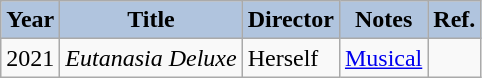<table class="wikitable">
<tr>
<th style="background: #B0C4DE;">Year</th>
<th style="background: #B0C4DE;">Title</th>
<th style="background: #B0C4DE;">Director</th>
<th style="background: #B0C4DE;">Notes</th>
<th style="background: #B0C4DE;">Ref.</th>
</tr>
<tr>
<td>2021</td>
<td><em>Eutanasia Deluxe</em></td>
<td>Herself</td>
<td><a href='#'>Musical</a></td>
<td></td>
</tr>
</table>
